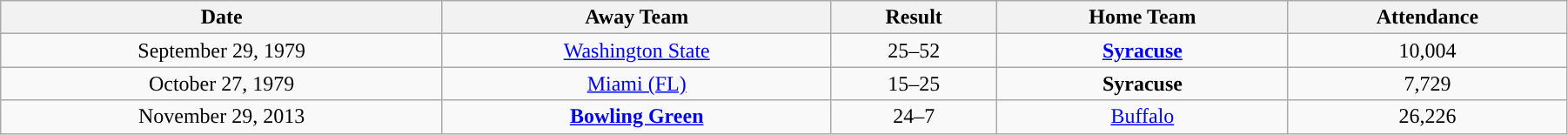<table class="wikitable"  style="text-align:left; width:95%; text-align:center;">
<tr>
<th style="text-align:center; ">Date</th>
<th style="text-align:center; ">Away Team</th>
<th style="text-align:center; ">Result</th>
<th style="text-align:center; ">Home Team</th>
<th style="text-align:center; ">Attendance</th>
</tr>
<tr>
<td>September 29, 1979</td>
<td><a href='#'>Washington State</a></td>
<td>25–52</td>
<td><strong><a href='#'>Syracuse</a></strong></td>
<td>10,004</td>
</tr>
<tr>
<td>October 27, 1979</td>
<td><a href='#'>Miami (FL)</a></td>
<td>15–25</td>
<td><strong>Syracuse</strong></td>
<td>7,729</td>
</tr>
<tr>
<td>November 29, 2013</td>
<td><strong><a href='#'>Bowling Green</a></strong></td>
<td>24–7</td>
<td><a href='#'>Buffalo</a></td>
<td>26,226</td>
</tr>
</table>
